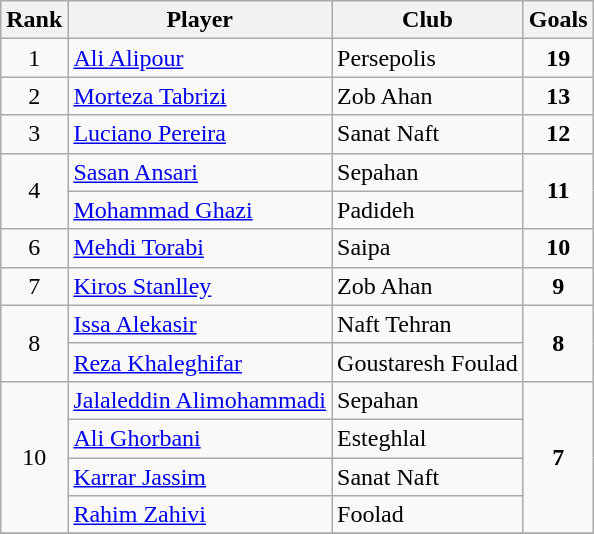<table class="wikitable">
<tr>
<th>Rank</th>
<th>Player</th>
<th>Club</th>
<th>Goals</th>
</tr>
<tr>
<td rowspan=1 align="center">1</td>
<td> <a href='#'>Ali Alipour</a></td>
<td>Persepolis</td>
<td rowspan=1 align="center"><strong>19</strong></td>
</tr>
<tr>
<td rowspan=1 align="center">2</td>
<td> <a href='#'>Morteza Tabrizi</a></td>
<td>Zob Ahan</td>
<td rowspan=1 align="center"><strong>13</strong></td>
</tr>
<tr>
<td rowspan=1 align="center">3</td>
<td> <a href='#'>Luciano Pereira</a></td>
<td>Sanat Naft</td>
<td rowspan=1 align="center"><strong>12</strong></td>
</tr>
<tr>
<td rowspan=2 align="center">4</td>
<td> <a href='#'>Sasan Ansari</a></td>
<td>Sepahan</td>
<td rowspan=2 align="center"><strong>11</strong></td>
</tr>
<tr>
<td> <a href='#'>Mohammad Ghazi</a></td>
<td>Padideh</td>
</tr>
<tr>
<td rowspan=1 align="center">6</td>
<td> <a href='#'>Mehdi Torabi</a></td>
<td>Saipa</td>
<td rowspan=1 align="center"><strong>10</strong></td>
</tr>
<tr>
<td rowspan=1 align="center">7</td>
<td> <a href='#'>Kiros Stanlley</a></td>
<td>Zob Ahan</td>
<td rowspan=1 align="center"><strong>9</strong></td>
</tr>
<tr>
<td rowspan=2 align="center">8</td>
<td> <a href='#'>Issa Alekasir</a></td>
<td>Naft Tehran</td>
<td rowspan=2 align="center"><strong>8</strong></td>
</tr>
<tr>
<td> <a href='#'>Reza Khaleghifar</a></td>
<td>Goustaresh Foulad</td>
</tr>
<tr>
<td rowspan=4 align="center">10</td>
<td> <a href='#'>Jalaleddin Alimohammadi</a></td>
<td>Sepahan</td>
<td rowspan=4 align="center"><strong>7</strong></td>
</tr>
<tr>
<td> <a href='#'>Ali Ghorbani</a></td>
<td>Esteghlal</td>
</tr>
<tr>
<td> <a href='#'>Karrar Jassim</a></td>
<td>Sanat Naft</td>
</tr>
<tr>
<td> <a href='#'>Rahim Zahivi</a></td>
<td>Foolad</td>
</tr>
<tr>
</tr>
</table>
